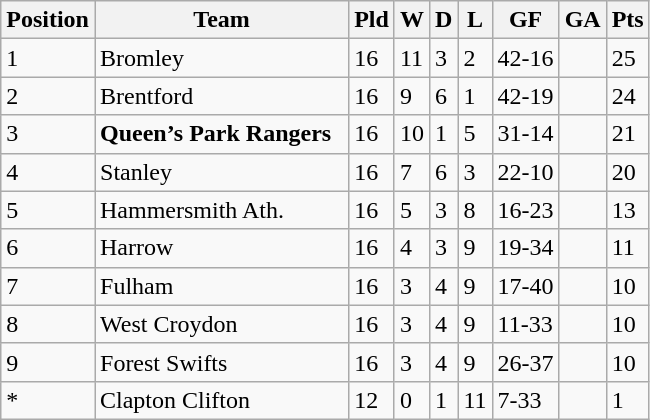<table class="wikitable">
<tr>
<th>Position</th>
<th><abbr>Team</abbr></th>
<th>Pld</th>
<th><abbr>W</abbr></th>
<th><abbr>D</abbr></th>
<th><abbr>L</abbr></th>
<th><abbr>GF</abbr></th>
<th><abbr>GA</abbr></th>
<th><abbr>Pts</abbr></th>
</tr>
<tr>
<td>1</td>
<td>Bromley</td>
<td>16</td>
<td>11</td>
<td>3</td>
<td>2</td>
<td>42-16</td>
<td></td>
<td>25</td>
</tr>
<tr>
<td>2</td>
<td>Brentford</td>
<td>16</td>
<td>9</td>
<td>6</td>
<td>1</td>
<td>42-19</td>
<td></td>
<td>24</td>
</tr>
<tr>
<td>3</td>
<td><strong>Queen’s Park Rangers  </strong></td>
<td>16</td>
<td>10</td>
<td>1</td>
<td>5</td>
<td>31-14</td>
<td></td>
<td>21</td>
</tr>
<tr>
<td>4</td>
<td>Stanley</td>
<td>16</td>
<td>7</td>
<td>6</td>
<td>3</td>
<td>22-10</td>
<td></td>
<td>20</td>
</tr>
<tr>
<td>5</td>
<td>Hammersmith Ath.</td>
<td>16</td>
<td>5</td>
<td>3</td>
<td>8</td>
<td>16-23</td>
<td></td>
<td>13</td>
</tr>
<tr>
<td>6</td>
<td>Harrow</td>
<td>16</td>
<td>4</td>
<td>3</td>
<td>9</td>
<td>19-34</td>
<td></td>
<td>11</td>
</tr>
<tr>
<td>7</td>
<td>Fulham</td>
<td>16</td>
<td>3</td>
<td>4</td>
<td>9</td>
<td>17-40</td>
<td></td>
<td>10</td>
</tr>
<tr>
<td>8</td>
<td>West Croydon</td>
<td>16</td>
<td>3</td>
<td>4</td>
<td>9</td>
<td>11-33</td>
<td></td>
<td>10</td>
</tr>
<tr>
<td>9</td>
<td>Forest Swifts</td>
<td>16</td>
<td>3</td>
<td>4</td>
<td>9</td>
<td>26-37</td>
<td></td>
<td>10</td>
</tr>
<tr>
<td>*</td>
<td>Clapton Clifton</td>
<td>12</td>
<td>0</td>
<td>1</td>
<td>11</td>
<td>7-33</td>
<td></td>
<td>1</td>
</tr>
</table>
